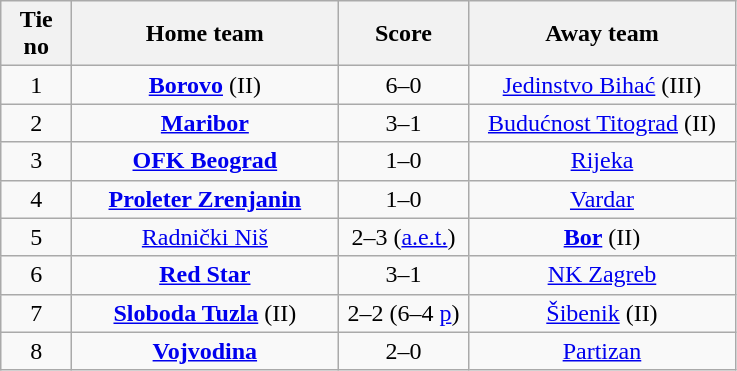<table class="wikitable" style="text-align: center">
<tr>
<th width=40>Tie no</th>
<th width=170>Home team</th>
<th width=80>Score</th>
<th width=170>Away team</th>
</tr>
<tr>
<td>1</td>
<td><strong><a href='#'>Borovo</a></strong> (II)</td>
<td>6–0</td>
<td><a href='#'>Jedinstvo Bihać</a> (III)</td>
</tr>
<tr>
<td>2</td>
<td><strong><a href='#'>Maribor</a></strong></td>
<td>3–1</td>
<td><a href='#'>Budućnost Titograd</a> (II)</td>
</tr>
<tr>
<td>3</td>
<td><strong><a href='#'>OFK Beograd</a></strong></td>
<td>1–0</td>
<td><a href='#'>Rijeka</a></td>
</tr>
<tr>
<td>4</td>
<td><strong><a href='#'>Proleter Zrenjanin</a></strong></td>
<td>1–0</td>
<td><a href='#'>Vardar</a></td>
</tr>
<tr>
<td>5</td>
<td><a href='#'>Radnički Niš</a></td>
<td>2–3 (<a href='#'>a.e.t.</a>)</td>
<td><strong><a href='#'>Bor</a></strong> (II)</td>
</tr>
<tr>
<td>6</td>
<td><strong><a href='#'>Red Star</a></strong></td>
<td>3–1</td>
<td><a href='#'>NK Zagreb</a></td>
</tr>
<tr>
<td>7</td>
<td><strong><a href='#'>Sloboda Tuzla</a></strong> (II)</td>
<td>2–2 (6–4 <a href='#'>p</a>)</td>
<td><a href='#'>Šibenik</a> (II)</td>
</tr>
<tr>
<td>8</td>
<td><strong><a href='#'>Vojvodina</a></strong></td>
<td>2–0</td>
<td><a href='#'>Partizan</a></td>
</tr>
</table>
